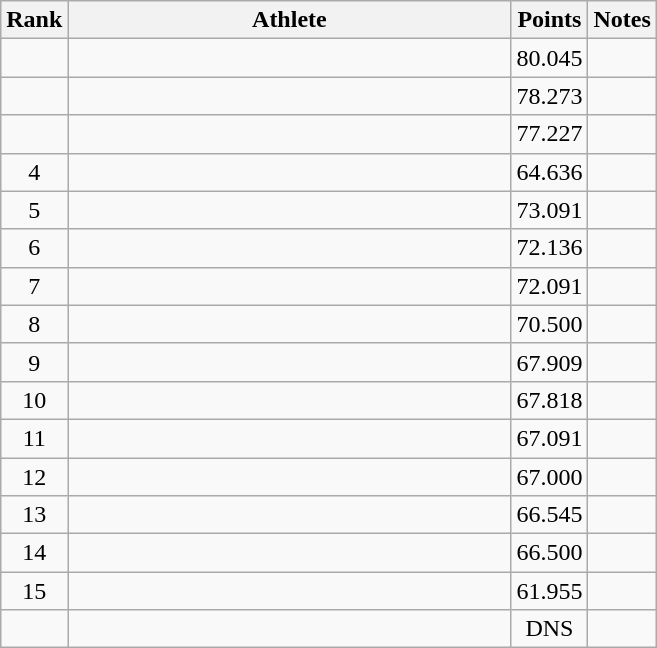<table class="wikitable" style="text-align:center">
<tr>
<th>Rank</th>
<th Style="width:18em">Athlete</th>
<th>Points</th>
<th>Notes</th>
</tr>
<tr>
<td></td>
<td style="text-align:left"></td>
<td>80.045</td>
<td></td>
</tr>
<tr>
<td></td>
<td style="text-align:left"></td>
<td>78.273</td>
<td></td>
</tr>
<tr>
<td></td>
<td style="text-align:left"></td>
<td>77.227</td>
<td></td>
</tr>
<tr>
<td>4</td>
<td style="text-align:left"></td>
<td>64.636</td>
<td></td>
</tr>
<tr>
<td>5</td>
<td style="text-align:left"></td>
<td>73.091</td>
<td></td>
</tr>
<tr>
<td>6</td>
<td style="text-align:left"></td>
<td>72.136</td>
<td></td>
</tr>
<tr>
<td>7</td>
<td style="text-align:left"></td>
<td>72.091</td>
<td></td>
</tr>
<tr>
<td>8</td>
<td style="text-align:left"></td>
<td>70.500</td>
<td></td>
</tr>
<tr>
<td>9</td>
<td style="text-align:left"></td>
<td>67.909</td>
<td></td>
</tr>
<tr>
<td>10</td>
<td style="text-align:left"></td>
<td>67.818</td>
<td></td>
</tr>
<tr>
<td>11</td>
<td style="text-align:left"></td>
<td>67.091</td>
<td></td>
</tr>
<tr>
<td>12</td>
<td style="text-align:left"></td>
<td>67.000</td>
<td></td>
</tr>
<tr>
<td>13</td>
<td style="text-align:left"></td>
<td>66.545</td>
<td></td>
</tr>
<tr>
<td>14</td>
<td style="text-align:left"></td>
<td>66.500</td>
<td></td>
</tr>
<tr>
<td>15</td>
<td style="text-align:left"></td>
<td>61.955</td>
<td></td>
</tr>
<tr>
<td></td>
<td style="text-align:left"></td>
<td>DNS</td>
<td></td>
</tr>
</table>
